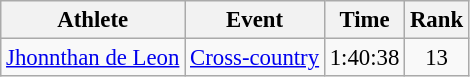<table class=wikitable style="font-size:95%">
<tr>
<th>Athlete</th>
<th>Event</th>
<th>Time</th>
<th>Rank</th>
</tr>
<tr>
<td><a href='#'>Jhonnthan de Leon</a></td>
<td align=left rowspan=2><a href='#'>Cross-country</a></td>
<td align=center>1:40:38</td>
<td align=center>13</td>
</tr>
</table>
